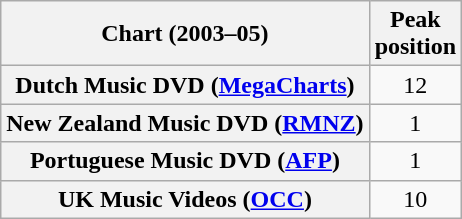<table class="wikitable sortable plainrowheaders" style="text-align:center">
<tr>
<th scope="col">Chart (2003–05)</th>
<th scope="col">Peak<br>position</th>
</tr>
<tr>
<th scope="row">Dutch Music DVD (<a href='#'>MegaCharts</a>)</th>
<td>12</td>
</tr>
<tr>
<th scope="row">New Zealand Music DVD (<a href='#'>RMNZ</a>)</th>
<td>1</td>
</tr>
<tr>
<th scope="row">Portuguese Music DVD (<a href='#'>AFP</a>)</th>
<td>1</td>
</tr>
<tr>
<th scope="row">UK Music Videos (<a href='#'>OCC</a>)</th>
<td>10</td>
</tr>
</table>
